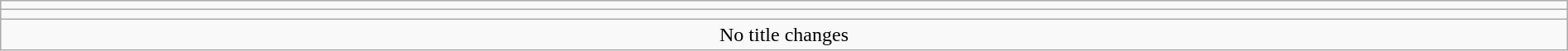<table class="wikitable" style="text-align:center; width:100%;">
<tr>
<td colspan=5></td>
</tr>
<tr>
<td colspan=5><strong></strong></td>
</tr>
<tr>
<td colspan="5">No title changes</td>
</tr>
</table>
